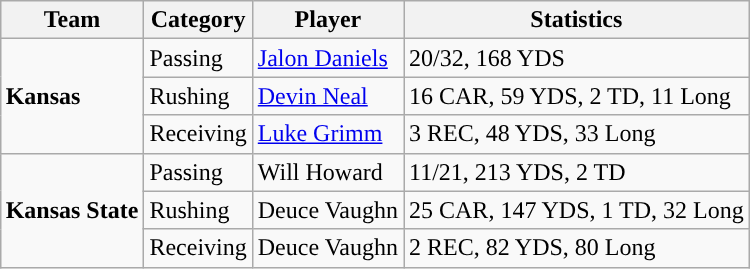<table class="wikitable" style="float: right;">
<tr>
<th>Team</th>
<th>Category</th>
<th>Player</th>
<th>Statistics</th>
</tr>
<tr>
<td rowspan=3><strong>Kansas</strong></td>
<td>Passing</td>
<td><a href='#'>Jalon Daniels</a></td>
<td>20/32, 168 YDS</td>
</tr>
<tr>
<td>Rushing</td>
<td><a href='#'>Devin Neal</a></td>
<td>16 CAR, 59 YDS, 2 TD, 11 Long</td>
</tr>
<tr>
<td>Receiving</td>
<td><a href='#'>Luke Grimm</a></td>
<td>3 REC, 48 YDS, 33 Long</td>
</tr>
<tr>
<td rowspan=3><strong>Kansas State</strong></td>
<td>Passing</td>
<td>Will Howard</td>
<td>11/21, 213 YDS, 2 TD</td>
</tr>
<tr>
<td>Rushing</td>
<td>Deuce Vaughn</td>
<td>25 CAR, 147 YDS, 1 TD, 32 Long</td>
</tr>
<tr>
<td>Receiving</td>
<td>Deuce Vaughn</td>
<td>2 REC, 82 YDS, 80 Long</td>
</tr>
</table>
